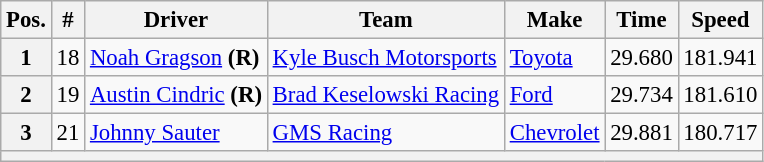<table class="wikitable" style="font-size:95%">
<tr>
<th>Pos.</th>
<th>#</th>
<th>Driver</th>
<th>Team</th>
<th>Make</th>
<th>Time</th>
<th>Speed</th>
</tr>
<tr>
<th>1</th>
<td>18</td>
<td><a href='#'>Noah Gragson</a> <strong>(R)</strong></td>
<td><a href='#'>Kyle Busch Motorsports</a></td>
<td><a href='#'>Toyota</a></td>
<td>29.680</td>
<td>181.941</td>
</tr>
<tr>
<th>2</th>
<td>19</td>
<td><a href='#'>Austin Cindric</a> <strong>(R)</strong></td>
<td><a href='#'>Brad Keselowski Racing</a></td>
<td><a href='#'>Ford</a></td>
<td>29.734</td>
<td>181.610</td>
</tr>
<tr>
<th>3</th>
<td>21</td>
<td><a href='#'>Johnny Sauter</a></td>
<td><a href='#'>GMS Racing</a></td>
<td><a href='#'>Chevrolet</a></td>
<td>29.881</td>
<td>180.717</td>
</tr>
<tr>
<th colspan="7"></th>
</tr>
</table>
